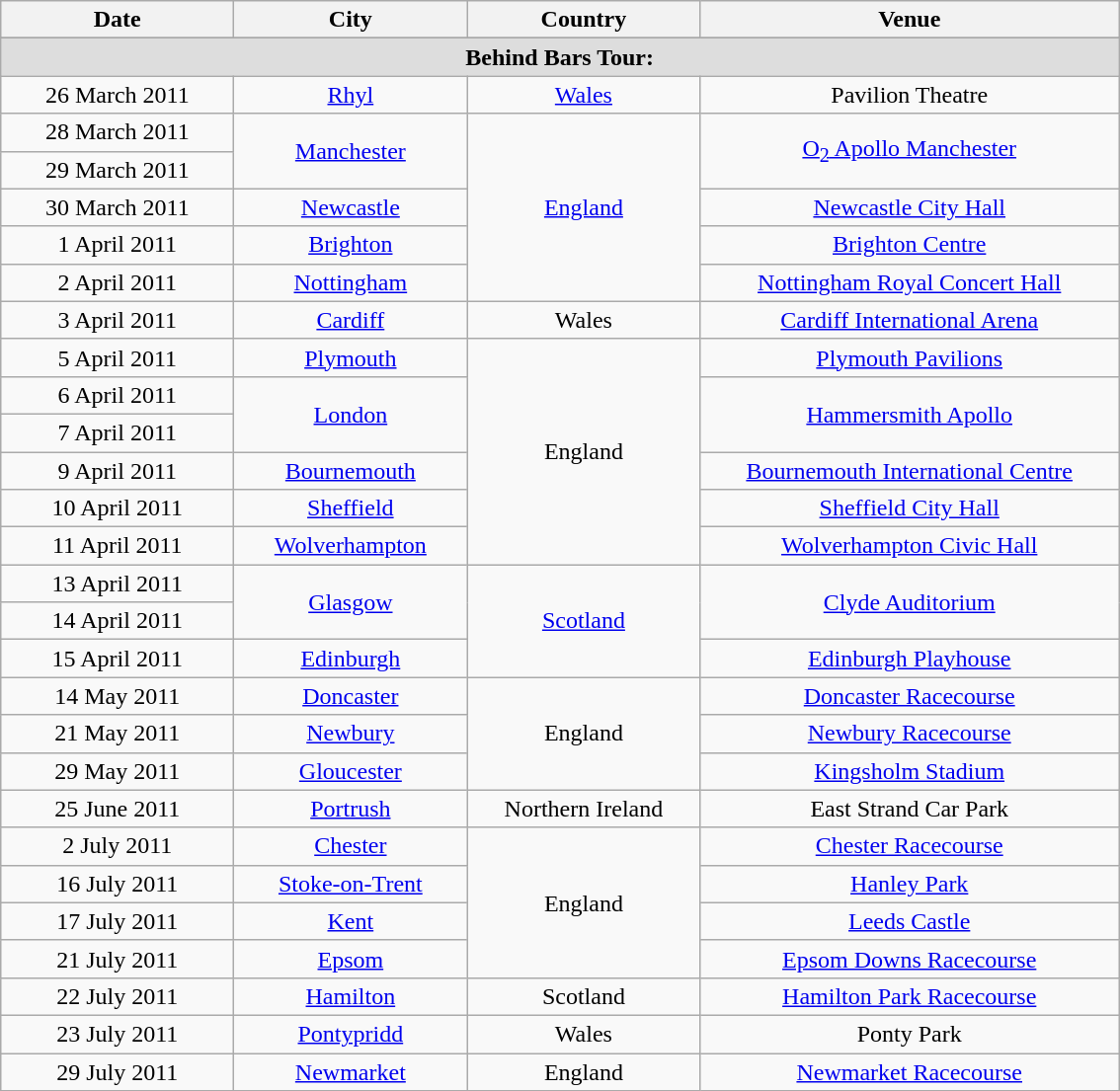<table class="wikitable" style="text-align:center;">
<tr>
<th width="150">Date</th>
<th width="150">City</th>
<th width="150">Country</th>
<th width="275">Venue</th>
</tr>
<tr>
</tr>
<tr style="background:#ddd;">
<td colspan="4"><strong>Behind Bars Tour:</strong></td>
</tr>
<tr>
<td>26 March 2011</td>
<td><a href='#'>Rhyl</a></td>
<td><a href='#'>Wales</a></td>
<td>Pavilion Theatre</td>
</tr>
<tr>
<td>28 March 2011</td>
<td rowspan="2"><a href='#'>Manchester</a></td>
<td rowspan="5"><a href='#'>England</a></td>
<td rowspan="2"><a href='#'>O<sub>2</sub> Apollo Manchester</a></td>
</tr>
<tr>
<td>29 March 2011</td>
</tr>
<tr>
<td>30 March 2011</td>
<td><a href='#'>Newcastle</a></td>
<td><a href='#'>Newcastle City Hall</a></td>
</tr>
<tr>
<td>1 April 2011</td>
<td><a href='#'>Brighton</a></td>
<td><a href='#'>Brighton Centre</a></td>
</tr>
<tr>
<td>2 April 2011</td>
<td><a href='#'>Nottingham</a></td>
<td><a href='#'>Nottingham Royal Concert Hall</a></td>
</tr>
<tr>
<td>3 April 2011</td>
<td><a href='#'>Cardiff</a></td>
<td>Wales</td>
<td><a href='#'>Cardiff International Arena</a></td>
</tr>
<tr>
<td>5 April 2011</td>
<td><a href='#'>Plymouth</a></td>
<td rowspan="6">England</td>
<td><a href='#'>Plymouth Pavilions</a></td>
</tr>
<tr>
<td>6 April 2011</td>
<td rowspan="2"><a href='#'>London</a></td>
<td rowspan="2"><a href='#'>Hammersmith Apollo</a></td>
</tr>
<tr>
<td>7 April 2011</td>
</tr>
<tr>
<td>9 April 2011</td>
<td><a href='#'>Bournemouth</a></td>
<td><a href='#'>Bournemouth International Centre</a></td>
</tr>
<tr>
<td>10 April 2011</td>
<td><a href='#'>Sheffield</a></td>
<td><a href='#'>Sheffield City Hall</a></td>
</tr>
<tr>
<td>11 April 2011</td>
<td><a href='#'>Wolverhampton</a></td>
<td><a href='#'>Wolverhampton Civic Hall</a></td>
</tr>
<tr>
<td>13 April 2011</td>
<td rowspan="2"><a href='#'>Glasgow</a></td>
<td rowspan="3"><a href='#'>Scotland</a></td>
<td rowspan="2"><a href='#'>Clyde Auditorium</a></td>
</tr>
<tr>
<td>14 April 2011</td>
</tr>
<tr>
<td>15 April 2011</td>
<td><a href='#'>Edinburgh</a></td>
<td><a href='#'>Edinburgh Playhouse</a></td>
</tr>
<tr>
<td>14 May 2011</td>
<td><a href='#'>Doncaster</a></td>
<td rowspan="3">England</td>
<td><a href='#'>Doncaster Racecourse</a></td>
</tr>
<tr>
<td>21 May 2011</td>
<td><a href='#'>Newbury</a></td>
<td><a href='#'>Newbury Racecourse</a></td>
</tr>
<tr>
<td>29 May 2011</td>
<td><a href='#'>Gloucester</a></td>
<td><a href='#'>Kingsholm Stadium</a></td>
</tr>
<tr>
<td>25 June 2011</td>
<td><a href='#'>Portrush</a></td>
<td>Northern Ireland</td>
<td>East Strand Car Park</td>
</tr>
<tr>
<td>2 July 2011</td>
<td><a href='#'>Chester</a></td>
<td rowspan="4">England</td>
<td><a href='#'>Chester Racecourse</a></td>
</tr>
<tr>
<td>16 July 2011</td>
<td><a href='#'>Stoke-on-Trent</a></td>
<td><a href='#'>Hanley Park</a></td>
</tr>
<tr>
<td>17 July 2011</td>
<td><a href='#'>Kent</a></td>
<td><a href='#'>Leeds Castle</a></td>
</tr>
<tr>
<td>21 July 2011</td>
<td><a href='#'>Epsom</a></td>
<td><a href='#'>Epsom Downs Racecourse</a></td>
</tr>
<tr>
<td>22 July 2011</td>
<td><a href='#'>Hamilton</a></td>
<td>Scotland</td>
<td><a href='#'>Hamilton Park Racecourse</a></td>
</tr>
<tr>
<td>23 July 2011</td>
<td><a href='#'>Pontypridd</a></td>
<td>Wales</td>
<td>Ponty Park</td>
</tr>
<tr>
<td>29 July 2011</td>
<td><a href='#'>Newmarket</a></td>
<td>England</td>
<td><a href='#'>Newmarket Racecourse</a></td>
</tr>
</table>
